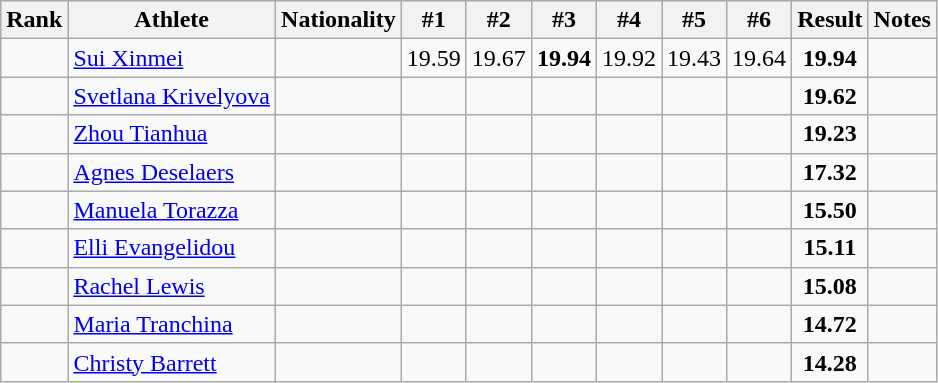<table class="wikitable sortable" style="text-align:center">
<tr>
<th>Rank</th>
<th>Athlete</th>
<th>Nationality</th>
<th>#1</th>
<th>#2</th>
<th>#3</th>
<th>#4</th>
<th>#5</th>
<th>#6</th>
<th>Result</th>
<th>Notes</th>
</tr>
<tr>
<td></td>
<td align=left><a href='#'>Sui Xinmei</a></td>
<td align=left></td>
<td>19.59</td>
<td>19.67</td>
<td><strong>19.94</strong></td>
<td>19.92</td>
<td>19.43</td>
<td>19.64</td>
<td><strong>19.94</strong></td>
<td></td>
</tr>
<tr>
<td></td>
<td align=left><a href='#'>Svetlana Krivelyova</a></td>
<td align=left></td>
<td></td>
<td></td>
<td></td>
<td></td>
<td></td>
<td></td>
<td><strong>19.62</strong></td>
<td></td>
</tr>
<tr>
<td></td>
<td align=left><a href='#'>Zhou Tianhua</a></td>
<td align=left></td>
<td></td>
<td></td>
<td></td>
<td></td>
<td></td>
<td></td>
<td><strong>19.23</strong></td>
<td></td>
</tr>
<tr>
<td></td>
<td align=left><a href='#'>Agnes Deselaers</a></td>
<td align=left></td>
<td></td>
<td></td>
<td></td>
<td></td>
<td></td>
<td></td>
<td><strong>17.32</strong></td>
<td></td>
</tr>
<tr>
<td></td>
<td align=left><a href='#'>Manuela Torazza</a></td>
<td align=left></td>
<td></td>
<td></td>
<td></td>
<td></td>
<td></td>
<td></td>
<td><strong>15.50</strong></td>
<td></td>
</tr>
<tr>
<td></td>
<td align=left><a href='#'>Elli Evangelidou</a></td>
<td align=left></td>
<td></td>
<td></td>
<td></td>
<td></td>
<td></td>
<td></td>
<td><strong>15.11</strong></td>
<td></td>
</tr>
<tr>
<td></td>
<td align=left><a href='#'>Rachel Lewis</a></td>
<td align=left></td>
<td></td>
<td></td>
<td></td>
<td></td>
<td></td>
<td></td>
<td><strong>15.08</strong></td>
<td></td>
</tr>
<tr>
<td></td>
<td align=left><a href='#'>Maria Tranchina</a></td>
<td align=left></td>
<td></td>
<td></td>
<td></td>
<td></td>
<td></td>
<td></td>
<td><strong>14.72</strong></td>
<td></td>
</tr>
<tr>
<td></td>
<td align=left><a href='#'>Christy Barrett</a></td>
<td align=left></td>
<td></td>
<td></td>
<td></td>
<td></td>
<td></td>
<td></td>
<td><strong>14.28</strong></td>
<td></td>
</tr>
</table>
